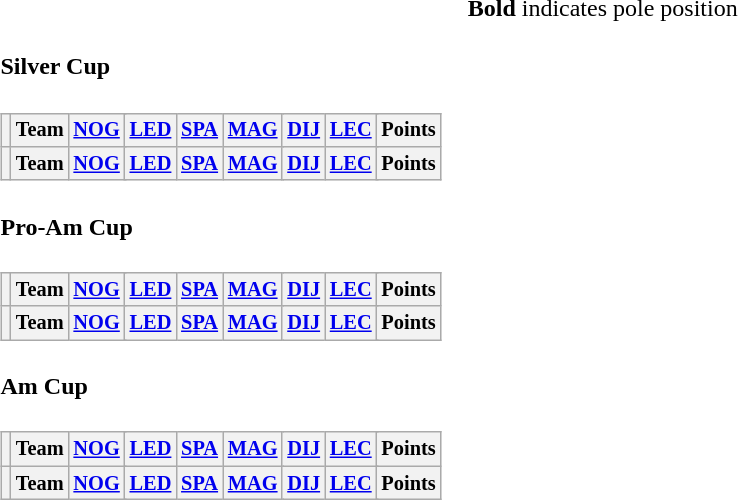<table>
<tr>
<td><br><h4>Silver Cup</h4><table class="wikitable" style="font-size:85%; text-align:center;">
<tr>
<th></th>
<th>Team</th>
<th colspan=2><a href='#'>NOG</a><br></th>
<th colspan=2><a href='#'>LED</a><br></th>
<th colspan=2><a href='#'>SPA</a><br></th>
<th colspan=2><a href='#'>MAG</a><br></th>
<th colspan=2><a href='#'>DIJ</a><br></th>
<th colspan=2><a href='#'>LEC</a><br></th>
<th>Points</th>
</tr>
<tr>
<th></th>
<th>Team</th>
<th colspan=2><a href='#'>NOG</a><br></th>
<th colspan=2><a href='#'>LED</a><br></th>
<th colspan=2><a href='#'>SPA</a><br></th>
<th colspan=2><a href='#'>MAG</a><br></th>
<th colspan=2><a href='#'>DIJ</a><br></th>
<th colspan=2><a href='#'>LEC</a><br></th>
<th>Points</th>
</tr>
</table>
<h4>Pro-Am Cup</h4><table class="wikitable" style="font-size:85%; text-align:center;">
<tr>
<th></th>
<th>Team</th>
<th colspan=2><a href='#'>NOG</a><br></th>
<th colspan=2><a href='#'>LED</a><br></th>
<th colspan=2><a href='#'>SPA</a><br></th>
<th colspan=2><a href='#'>MAG</a><br></th>
<th colspan=2><a href='#'>DIJ</a><br></th>
<th colspan=2><a href='#'>LEC</a><br></th>
<th>Points</th>
</tr>
<tr>
<th></th>
<th>Team</th>
<th colspan=2><a href='#'>NOG</a><br></th>
<th colspan=2><a href='#'>LED</a><br></th>
<th colspan=2><a href='#'>SPA</a><br></th>
<th colspan=2><a href='#'>MAG</a><br></th>
<th colspan=2><a href='#'>DIJ</a><br></th>
<th colspan=2><a href='#'>LEC</a><br></th>
<th>Points</th>
</tr>
</table>
<h4>Am Cup</h4><table class="wikitable" style="font-size:85%; text-align:center;">
<tr>
<th></th>
<th>Team</th>
<th colspan=2><a href='#'>NOG</a><br></th>
<th colspan=2><a href='#'>LED</a><br></th>
<th colspan=2><a href='#'>SPA</a><br></th>
<th colspan=2><a href='#'>MAG</a><br></th>
<th colspan=2><a href='#'>DIJ</a><br></th>
<th colspan=2><a href='#'>LEC</a><br></th>
<th>Points</th>
</tr>
<tr>
<th></th>
<th>Team</th>
<th colspan=2><a href='#'>NOG</a><br></th>
<th colspan=2><a href='#'>LED</a><br></th>
<th colspan=2><a href='#'>SPA</a><br></th>
<th colspan=2><a href='#'>MAG</a><br></th>
<th colspan=2><a href='#'>DIJ</a><br></th>
<th colspan=2><a href='#'>LEC</a><br></th>
<th>Points</th>
</tr>
</table>
</td>
<td valign="top"><strong>Bold</strong> indicates pole position</td>
</tr>
</table>
